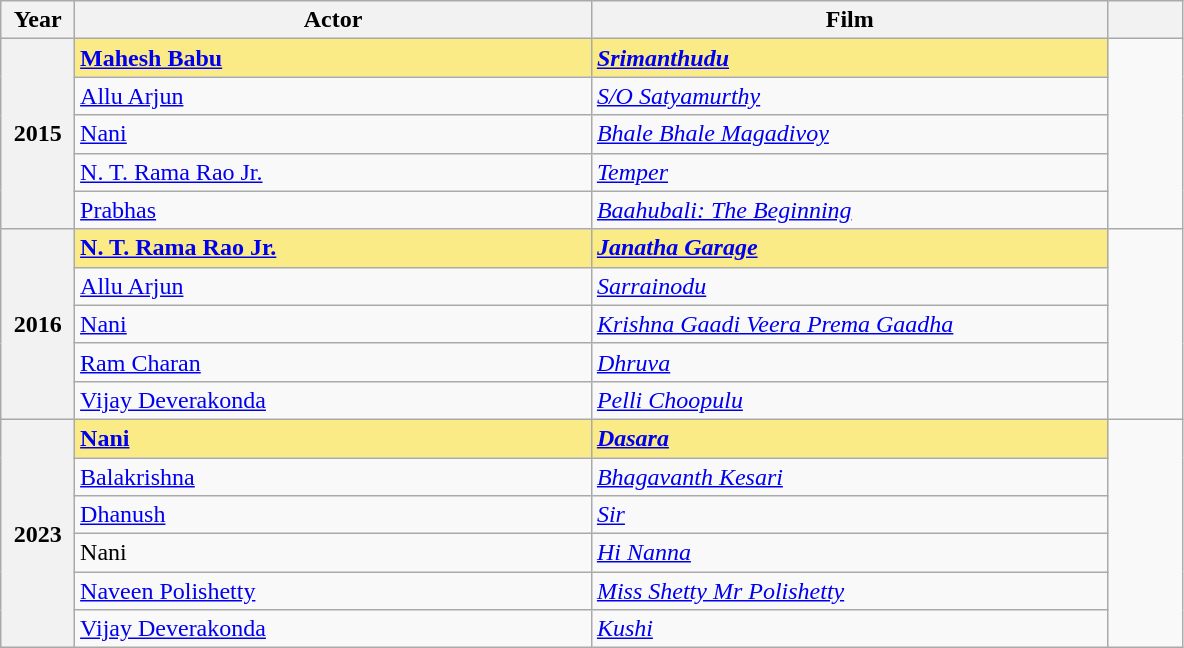<table class="wikitable sortable">
<tr>
<th style="width:5%;text-align:center;">Year</th>
<th style="width:35%;text-align:center;">Actor</th>
<th style="width:35%;text-align:center;">Film</th>
<th style="width:5%;text-align:center;" class="unsortable"></th>
</tr>
<tr>
<th rowspan=5 style="text-align:center">2015<br></th>
<td style="background:#FAEB86;"><strong><a href='#'>Mahesh Babu</a></strong> <strong></strong></td>
<td style="background:#FAEB86;"><strong><em><a href='#'>Srimanthudu</a></em></strong></td>
<td rowspan=5 style="text-align:center"></td>
</tr>
<tr>
<td><a href='#'>Allu Arjun</a></td>
<td><em><a href='#'>S/O Satyamurthy</a></em></td>
</tr>
<tr>
<td><a href='#'>Nani</a></td>
<td><em><a href='#'>Bhale Bhale Magadivoy</a></em></td>
</tr>
<tr>
<td><a href='#'>N. T. Rama Rao Jr.</a></td>
<td><em><a href='#'>Temper</a></em></td>
</tr>
<tr>
<td><a href='#'>Prabhas</a></td>
<td><em><a href='#'>Baahubali: The Beginning</a></em></td>
</tr>
<tr>
<th rowspan="5" style="text-align:center">2016 <br></th>
<td style="background:#FAEB86;"><strong><a href='#'>N. T. Rama Rao Jr.</a></strong> <strong></strong></td>
<td style="background:#FAEB86;"><strong><em><a href='#'>Janatha Garage</a></em></strong></td>
<td rowspan="5" style="text-align:center"></td>
</tr>
<tr>
<td><a href='#'>Allu Arjun</a></td>
<td><em><a href='#'>Sarrainodu</a></em></td>
</tr>
<tr>
<td><a href='#'>Nani</a></td>
<td><em><a href='#'>Krishna Gaadi Veera Prema Gaadha</a></em></td>
</tr>
<tr>
<td><a href='#'>Ram Charan</a></td>
<td><a href='#'><em>Dhruva</em></a></td>
</tr>
<tr>
<td><a href='#'>Vijay Deverakonda</a></td>
<td><em><a href='#'>Pelli Choopulu</a></em></td>
</tr>
<tr>
<th rowspan="6" style="text-align:center">2023 <br></th>
<td style="background:#FAEB86;"><strong><a href='#'>Nani</a></strong> <strong></strong></td>
<td style="background:#FAEB86;"><em><a href='#'><strong>Dasara</strong></a></em></td>
<td rowspan="6" style="text-align:center"></td>
</tr>
<tr>
<td><a href='#'>Balakrishna</a></td>
<td><em><a href='#'>Bhagavanth Kesari</a></em></td>
</tr>
<tr>
<td><a href='#'>Dhanush</a></td>
<td><a href='#'><em>Sir</em></a></td>
</tr>
<tr>
<td>Nani</td>
<td><em><a href='#'>Hi Nanna</a></em></td>
</tr>
<tr>
<td><a href='#'>Naveen Polishetty</a></td>
<td><em><a href='#'>Miss Shetty Mr Polishetty</a></em></td>
</tr>
<tr>
<td><a href='#'>Vijay Deverakonda</a></td>
<td><a href='#'><em>Kushi</em></a></td>
</tr>
</table>
